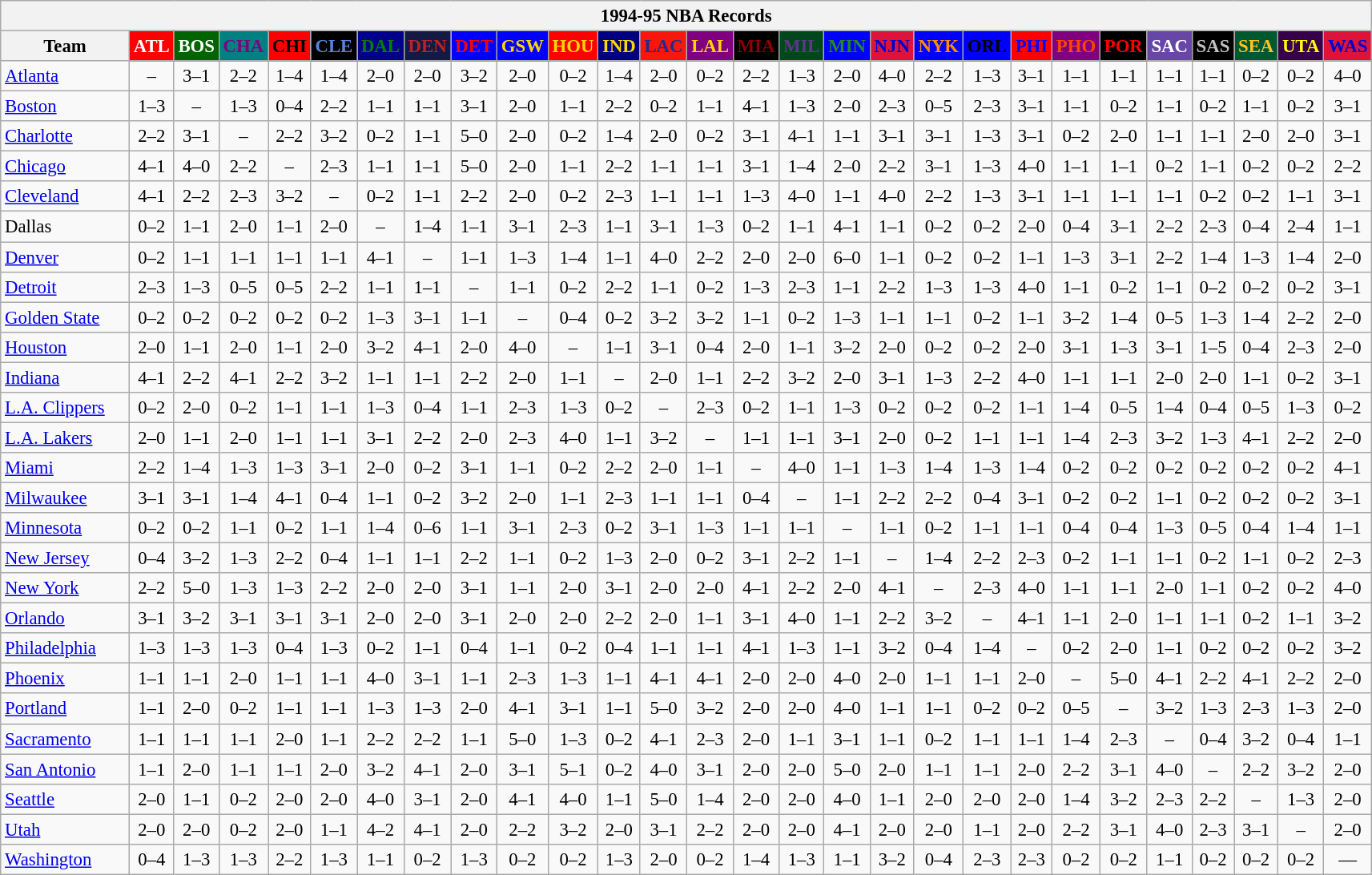<table class="wikitable" style="font-size:95%; text-align:center;">
<tr>
<th colspan=28>1994-95 NBA Records</th>
</tr>
<tr>
<th width=100>Team</th>
<th style="background:#FF0000;color:#FFFFFF;width=35">ATL</th>
<th style="background:#006400;color:#FFFFFF;width=35">BOS</th>
<th style="background:#008080;color:#800080;width=35">CHA</th>
<th style="background:#FF0000;color:#000000;width=35">CHI</th>
<th style="background:#000000;color:#5787DC;width=35">CLE</th>
<th style="background:#00008B;color:#008000;width=35">DAL</th>
<th style="background:#141A44;color:#BC2224;width=35">DEN</th>
<th style="background:#0000FF;color:#FF0000;width=35">DET</th>
<th style="background:#0000FF;color:#FFD700;width=35">GSW</th>
<th style="background:#FF0000;color:#FFD700;width=35">HOU</th>
<th style="background:#000080;color:#FFD700;width=35">IND</th>
<th style="background:#F9160D;color:#1A2E8B;width=35">LAC</th>
<th style="background:#800080;color:#FFD700;width=35">LAL</th>
<th style="background:#000000;color:#8B0000;width=35">MIA</th>
<th style="background:#00471B;color:#5C378A;width=35">MIL</th>
<th style="background:#0000FF;color:#228B22;width=35">MIN</th>
<th style="background:#DC143C;color:#0000CD;width=35">NJN</th>
<th style="background:#0000FF;color:#FF8C00;width=35">NYK</th>
<th style="background:#0000FF;color:#000000;width=35">ORL</th>
<th style="background:#FF0000;color:#0000FF;width=35">PHI</th>
<th style="background:#800080;color:#FF4500;width=35">PHO</th>
<th style="background:#000000;color:#FF0000;width=35">POR</th>
<th style="background:#6846A8;color:#FFFFFF;width=35">SAC</th>
<th style="background:#000000;color:#C0C0C0;width=35">SAS</th>
<th style="background:#005831;color:#FFC322;width=35">SEA</th>
<th style="background:#36004A;color:#FFFF00;width=35">UTA</th>
<th style="background:#DC143C;color:#0000CD;width=35">WAS</th>
</tr>
<tr>
<td style="text-align:left;"><a href='#'>Atlanta</a></td>
<td>–</td>
<td>3–1</td>
<td>2–2</td>
<td>1–4</td>
<td>1–4</td>
<td>2–0</td>
<td>2–0</td>
<td>3–2</td>
<td>2–0</td>
<td>0–2</td>
<td>1–4</td>
<td>2–0</td>
<td>0–2</td>
<td>2–2</td>
<td>1–3</td>
<td>2–0</td>
<td>4–0</td>
<td>2–2</td>
<td>1–3</td>
<td>3–1</td>
<td>1–1</td>
<td>1–1</td>
<td>1–1</td>
<td>1–1</td>
<td>0–2</td>
<td>0–2</td>
<td>4–0</td>
</tr>
<tr>
<td style="text-align:left;"><a href='#'>Boston</a></td>
<td>1–3</td>
<td>–</td>
<td>1–3</td>
<td>0–4</td>
<td>2–2</td>
<td>1–1</td>
<td>1–1</td>
<td>3–1</td>
<td>2–0</td>
<td>1–1</td>
<td>2–2</td>
<td>0–2</td>
<td>1–1</td>
<td>4–1</td>
<td>1–3</td>
<td>2–0</td>
<td>2–3</td>
<td>0–5</td>
<td>2–3</td>
<td>3–1</td>
<td>1–1</td>
<td>0–2</td>
<td>1–1</td>
<td>0–2</td>
<td>1–1</td>
<td>0–2</td>
<td>3–1</td>
</tr>
<tr>
<td style="text-align:left;"><a href='#'>Charlotte</a></td>
<td>2–2</td>
<td>3–1</td>
<td>–</td>
<td>2–2</td>
<td>3–2</td>
<td>0–2</td>
<td>1–1</td>
<td>5–0</td>
<td>2–0</td>
<td>0–2</td>
<td>1–4</td>
<td>2–0</td>
<td>0–2</td>
<td>3–1</td>
<td>4–1</td>
<td>1–1</td>
<td>3–1</td>
<td>3–1</td>
<td>1–3</td>
<td>3–1</td>
<td>0–2</td>
<td>2–0</td>
<td>1–1</td>
<td>1–1</td>
<td>2–0</td>
<td>2–0</td>
<td>3–1</td>
</tr>
<tr>
<td style="text-align:left;"><a href='#'>Chicago</a></td>
<td>4–1</td>
<td>4–0</td>
<td>2–2</td>
<td>–</td>
<td>2–3</td>
<td>1–1</td>
<td>1–1</td>
<td>5–0</td>
<td>2–0</td>
<td>1–1</td>
<td>2–2</td>
<td>1–1</td>
<td>1–1</td>
<td>3–1</td>
<td>1–4</td>
<td>2–0</td>
<td>2–2</td>
<td>3–1</td>
<td>1–3</td>
<td>4–0</td>
<td>1–1</td>
<td>1–1</td>
<td>0–2</td>
<td>1–1</td>
<td>0–2</td>
<td>0–2</td>
<td>2–2</td>
</tr>
<tr>
<td style="text-align:left;"><a href='#'>Cleveland</a></td>
<td>4–1</td>
<td>2–2</td>
<td>2–3</td>
<td>3–2</td>
<td>–</td>
<td>0–2</td>
<td>1–1</td>
<td>2–2</td>
<td>2–0</td>
<td>0–2</td>
<td>2–3</td>
<td>1–1</td>
<td>1–1</td>
<td>1–3</td>
<td>4–0</td>
<td>1–1</td>
<td>4–0</td>
<td>2–2</td>
<td>1–3</td>
<td>3–1</td>
<td>1–1</td>
<td>1–1</td>
<td>1–1</td>
<td>0–2</td>
<td>0–2</td>
<td>1–1</td>
<td>3–1</td>
</tr>
<tr>
<td style="text-align:left;">Dallas</td>
<td>0–2</td>
<td>1–1</td>
<td>2–0</td>
<td>1–1</td>
<td>2–0</td>
<td>–</td>
<td>1–4</td>
<td>1–1</td>
<td>3–1</td>
<td>2–3</td>
<td>1–1</td>
<td>3–1</td>
<td>1–3</td>
<td>0–2</td>
<td>1–1</td>
<td>4–1</td>
<td>1–1</td>
<td>0–2</td>
<td>0–2</td>
<td>2–0</td>
<td>0–4</td>
<td>3–1</td>
<td>2–2</td>
<td>2–3</td>
<td>0–4</td>
<td>2–4</td>
<td>1–1</td>
</tr>
<tr>
<td style="text-align:left;"><a href='#'>Denver</a></td>
<td>0–2</td>
<td>1–1</td>
<td>1–1</td>
<td>1–1</td>
<td>1–1</td>
<td>4–1</td>
<td>–</td>
<td>1–1</td>
<td>1–3</td>
<td>1–4</td>
<td>1–1</td>
<td>4–0</td>
<td>2–2</td>
<td>2–0</td>
<td>2–0</td>
<td>6–0</td>
<td>1–1</td>
<td>0–2</td>
<td>0–2</td>
<td>1–1</td>
<td>1–3</td>
<td>3–1</td>
<td>2–2</td>
<td>1–4</td>
<td>1–3</td>
<td>1–4</td>
<td>2–0</td>
</tr>
<tr>
<td style="text-align:left;"><a href='#'>Detroit</a></td>
<td>2–3</td>
<td>1–3</td>
<td>0–5</td>
<td>0–5</td>
<td>2–2</td>
<td>1–1</td>
<td>1–1</td>
<td>–</td>
<td>1–1</td>
<td>0–2</td>
<td>2–2</td>
<td>1–1</td>
<td>0–2</td>
<td>1–3</td>
<td>2–3</td>
<td>1–1</td>
<td>2–2</td>
<td>1–3</td>
<td>1–3</td>
<td>4–0</td>
<td>1–1</td>
<td>0–2</td>
<td>1–1</td>
<td>0–2</td>
<td>0–2</td>
<td>0–2</td>
<td>3–1</td>
</tr>
<tr>
<td style="text-align:left;"><a href='#'>Golden State</a></td>
<td>0–2</td>
<td>0–2</td>
<td>0–2</td>
<td>0–2</td>
<td>0–2</td>
<td>1–3</td>
<td>3–1</td>
<td>1–1</td>
<td>–</td>
<td>0–4</td>
<td>0–2</td>
<td>3–2</td>
<td>3–2</td>
<td>1–1</td>
<td>0–2</td>
<td>1–3</td>
<td>1–1</td>
<td>1–1</td>
<td>0–2</td>
<td>1–1</td>
<td>3–2</td>
<td>1–4</td>
<td>0–5</td>
<td>1–3</td>
<td>1–4</td>
<td>2–2</td>
<td>2–0</td>
</tr>
<tr>
<td style="text-align:left;"><a href='#'>Houston</a></td>
<td>2–0</td>
<td>1–1</td>
<td>2–0</td>
<td>1–1</td>
<td>2–0</td>
<td>3–2</td>
<td>4–1</td>
<td>2–0</td>
<td>4–0</td>
<td>–</td>
<td>1–1</td>
<td>3–1</td>
<td>0–4</td>
<td>2–0</td>
<td>1–1</td>
<td>3–2</td>
<td>2–0</td>
<td>0–2</td>
<td>0–2</td>
<td>2–0</td>
<td>3–1</td>
<td>1–3</td>
<td>3–1</td>
<td>1–5</td>
<td>0–4</td>
<td>2–3</td>
<td>2–0</td>
</tr>
<tr>
<td style="text-align:left;"><a href='#'>Indiana</a></td>
<td>4–1</td>
<td>2–2</td>
<td>4–1</td>
<td>2–2</td>
<td>3–2</td>
<td>1–1</td>
<td>1–1</td>
<td>2–2</td>
<td>2–0</td>
<td>1–1</td>
<td>–</td>
<td>2–0</td>
<td>1–1</td>
<td>2–2</td>
<td>3–2</td>
<td>2–0</td>
<td>3–1</td>
<td>1–3</td>
<td>2–2</td>
<td>4–0</td>
<td>1–1</td>
<td>1–1</td>
<td>2–0</td>
<td>2–0</td>
<td>1–1</td>
<td>0–2</td>
<td>3–1</td>
</tr>
<tr>
<td style="text-align:left;"><a href='#'>L.A. Clippers</a></td>
<td>0–2</td>
<td>2–0</td>
<td>0–2</td>
<td>1–1</td>
<td>1–1</td>
<td>1–3</td>
<td>0–4</td>
<td>1–1</td>
<td>2–3</td>
<td>1–3</td>
<td>0–2</td>
<td>–</td>
<td>2–3</td>
<td>0–2</td>
<td>1–1</td>
<td>1–3</td>
<td>0–2</td>
<td>0–2</td>
<td>0–2</td>
<td>1–1</td>
<td>1–4</td>
<td>0–5</td>
<td>1–4</td>
<td>0–4</td>
<td>0–5</td>
<td>1–3</td>
<td>0–2</td>
</tr>
<tr>
<td style="text-align:left;"><a href='#'>L.A. Lakers</a></td>
<td>2–0</td>
<td>1–1</td>
<td>2–0</td>
<td>1–1</td>
<td>1–1</td>
<td>3–1</td>
<td>2–2</td>
<td>2–0</td>
<td>2–3</td>
<td>4–0</td>
<td>1–1</td>
<td>3–2</td>
<td>–</td>
<td>1–1</td>
<td>1–1</td>
<td>3–1</td>
<td>2–0</td>
<td>0–2</td>
<td>1–1</td>
<td>1–1</td>
<td>1–4</td>
<td>2–3</td>
<td>3–2</td>
<td>1–3</td>
<td>4–1</td>
<td>2–2</td>
<td>2–0</td>
</tr>
<tr>
<td style="text-align:left;"><a href='#'>Miami</a></td>
<td>2–2</td>
<td>1–4</td>
<td>1–3</td>
<td>1–3</td>
<td>3–1</td>
<td>2–0</td>
<td>0–2</td>
<td>3–1</td>
<td>1–1</td>
<td>0–2</td>
<td>2–2</td>
<td>2–0</td>
<td>1–1</td>
<td>–</td>
<td>4–0</td>
<td>1–1</td>
<td>1–3</td>
<td>1–4</td>
<td>1–3</td>
<td>1–4</td>
<td>0–2</td>
<td>0–2</td>
<td>0–2</td>
<td>0–2</td>
<td>0–2</td>
<td>0–2</td>
<td>4–1</td>
</tr>
<tr>
<td style="text-align:left;"><a href='#'>Milwaukee</a></td>
<td>3–1</td>
<td>3–1</td>
<td>1–4</td>
<td>4–1</td>
<td>0–4</td>
<td>1–1</td>
<td>0–2</td>
<td>3–2</td>
<td>2–0</td>
<td>1–1</td>
<td>2–3</td>
<td>1–1</td>
<td>1–1</td>
<td>0–4</td>
<td>–</td>
<td>1–1</td>
<td>2–2</td>
<td>2–2</td>
<td>0–4</td>
<td>3–1</td>
<td>0–2</td>
<td>0–2</td>
<td>1–1</td>
<td>0–2</td>
<td>0–2</td>
<td>0–2</td>
<td>3–1</td>
</tr>
<tr>
<td style="text-align:left;"><a href='#'>Minnesota</a></td>
<td>0–2</td>
<td>0–2</td>
<td>1–1</td>
<td>0–2</td>
<td>1–1</td>
<td>1–4</td>
<td>0–6</td>
<td>1–1</td>
<td>3–1</td>
<td>2–3</td>
<td>0–2</td>
<td>3–1</td>
<td>1–3</td>
<td>1–1</td>
<td>1–1</td>
<td>–</td>
<td>1–1</td>
<td>0–2</td>
<td>1–1</td>
<td>1–1</td>
<td>0–4</td>
<td>0–4</td>
<td>1–3</td>
<td>0–5</td>
<td>0–4</td>
<td>1–4</td>
<td>1–1</td>
</tr>
<tr>
<td style="text-align:left;"><a href='#'>New Jersey</a></td>
<td>0–4</td>
<td>3–2</td>
<td>1–3</td>
<td>2–2</td>
<td>0–4</td>
<td>1–1</td>
<td>1–1</td>
<td>2–2</td>
<td>1–1</td>
<td>0–2</td>
<td>1–3</td>
<td>2–0</td>
<td>0–2</td>
<td>3–1</td>
<td>2–2</td>
<td>1–1</td>
<td>–</td>
<td>1–4</td>
<td>2–2</td>
<td>2–3</td>
<td>0–2</td>
<td>1–1</td>
<td>1–1</td>
<td>0–2</td>
<td>1–1</td>
<td>0–2</td>
<td>2–3</td>
</tr>
<tr>
<td style="text-align:left;"><a href='#'>New York</a></td>
<td>2–2</td>
<td>5–0</td>
<td>1–3</td>
<td>1–3</td>
<td>2–2</td>
<td>2–0</td>
<td>2–0</td>
<td>3–1</td>
<td>1–1</td>
<td>2–0</td>
<td>3–1</td>
<td>2–0</td>
<td>2–0</td>
<td>4–1</td>
<td>2–2</td>
<td>2–0</td>
<td>4–1</td>
<td>–</td>
<td>2–3</td>
<td>4–0</td>
<td>1–1</td>
<td>1–1</td>
<td>2–0</td>
<td>1–1</td>
<td>0–2</td>
<td>0–2</td>
<td>4–0</td>
</tr>
<tr>
<td style="text-align:left;"><a href='#'>Orlando</a></td>
<td>3–1</td>
<td>3–2</td>
<td>3–1</td>
<td>3–1</td>
<td>3–1</td>
<td>2–0</td>
<td>2–0</td>
<td>3–1</td>
<td>2–0</td>
<td>2–0</td>
<td>2–2</td>
<td>2–0</td>
<td>1–1</td>
<td>3–1</td>
<td>4–0</td>
<td>1–1</td>
<td>2–2</td>
<td>3–2</td>
<td>–</td>
<td>4–1</td>
<td>1–1</td>
<td>2–0</td>
<td>1–1</td>
<td>1–1</td>
<td>0–2</td>
<td>1–1</td>
<td>3–2</td>
</tr>
<tr>
<td style="text-align:left;"><a href='#'>Philadelphia</a></td>
<td>1–3</td>
<td>1–3</td>
<td>1–3</td>
<td>0–4</td>
<td>1–3</td>
<td>0–2</td>
<td>1–1</td>
<td>0–4</td>
<td>1–1</td>
<td>0–2</td>
<td>0–4</td>
<td>1–1</td>
<td>1–1</td>
<td>4–1</td>
<td>1–3</td>
<td>1–1</td>
<td>3–2</td>
<td>0–4</td>
<td>1–4</td>
<td>–</td>
<td>0–2</td>
<td>2–0</td>
<td>1–1</td>
<td>0–2</td>
<td>0–2</td>
<td>0–2</td>
<td>3–2</td>
</tr>
<tr>
<td style="text-align:left;"><a href='#'>Phoenix</a></td>
<td>1–1</td>
<td>1–1</td>
<td>2–0</td>
<td>1–1</td>
<td>1–1</td>
<td>4–0</td>
<td>3–1</td>
<td>1–1</td>
<td>2–3</td>
<td>1–3</td>
<td>1–1</td>
<td>4–1</td>
<td>4–1</td>
<td>2–0</td>
<td>2–0</td>
<td>4–0</td>
<td>2–0</td>
<td>1–1</td>
<td>1–1</td>
<td>2–0</td>
<td>–</td>
<td>5–0</td>
<td>4–1</td>
<td>2–2</td>
<td>4–1</td>
<td>2–2</td>
<td>2–0</td>
</tr>
<tr>
<td style="text-align:left;"><a href='#'>Portland</a></td>
<td>1–1</td>
<td>2–0</td>
<td>0–2</td>
<td>1–1</td>
<td>1–1</td>
<td>1–3</td>
<td>1–3</td>
<td>2–0</td>
<td>4–1</td>
<td>3–1</td>
<td>1–1</td>
<td>5–0</td>
<td>3–2</td>
<td>2–0</td>
<td>2–0</td>
<td>4–0</td>
<td>1–1</td>
<td>1–1</td>
<td>0–2</td>
<td>0–2</td>
<td>0–5</td>
<td>–</td>
<td>3–2</td>
<td>1–3</td>
<td>2–3</td>
<td>1–3</td>
<td>2–0</td>
</tr>
<tr>
<td style="text-align:left;"><a href='#'>Sacramento</a></td>
<td>1–1</td>
<td>1–1</td>
<td>1–1</td>
<td>2–0</td>
<td>1–1</td>
<td>2–2</td>
<td>2–2</td>
<td>1–1</td>
<td>5–0</td>
<td>1–3</td>
<td>0–2</td>
<td>4–1</td>
<td>2–3</td>
<td>2–0</td>
<td>1–1</td>
<td>3–1</td>
<td>1–1</td>
<td>0–2</td>
<td>1–1</td>
<td>1–1</td>
<td>1–4</td>
<td>2–3</td>
<td>–</td>
<td>0–4</td>
<td>3–2</td>
<td>0–4</td>
<td>1–1</td>
</tr>
<tr>
<td style="text-align:left;"><a href='#'>San Antonio</a></td>
<td>1–1</td>
<td>2–0</td>
<td>1–1</td>
<td>1–1</td>
<td>2–0</td>
<td>3–2</td>
<td>4–1</td>
<td>2–0</td>
<td>3–1</td>
<td>5–1</td>
<td>0–2</td>
<td>4–0</td>
<td>3–1</td>
<td>2–0</td>
<td>2–0</td>
<td>5–0</td>
<td>2–0</td>
<td>1–1</td>
<td>1–1</td>
<td>2–0</td>
<td>2–2</td>
<td>3–1</td>
<td>4–0</td>
<td>–</td>
<td>2–2</td>
<td>3–2</td>
<td>2–0</td>
</tr>
<tr>
<td style="text-align:left;"><a href='#'>Seattle</a></td>
<td>2–0</td>
<td>1–1</td>
<td>0–2</td>
<td>2–0</td>
<td>2–0</td>
<td>4–0</td>
<td>3–1</td>
<td>2–0</td>
<td>4–1</td>
<td>4–0</td>
<td>1–1</td>
<td>5–0</td>
<td>1–4</td>
<td>2–0</td>
<td>2–0</td>
<td>4–0</td>
<td>1–1</td>
<td>2–0</td>
<td>2–0</td>
<td>2–0</td>
<td>1–4</td>
<td>3–2</td>
<td>2–3</td>
<td>2–2</td>
<td>–</td>
<td>1–3</td>
<td>2–0</td>
</tr>
<tr>
<td style="text-align:left;"><a href='#'>Utah</a></td>
<td>2–0</td>
<td>2–0</td>
<td>0–2</td>
<td>2–0</td>
<td>1–1</td>
<td>4–2</td>
<td>4–1</td>
<td>2–0</td>
<td>2–2</td>
<td>3–2</td>
<td>2–0</td>
<td>3–1</td>
<td>2–2</td>
<td>2–0</td>
<td>2–0</td>
<td>4–1</td>
<td>2–0</td>
<td>2–0</td>
<td>1–1</td>
<td>2–0</td>
<td>2–2</td>
<td>3–1</td>
<td>4–0</td>
<td>2–3</td>
<td>3–1</td>
<td>–</td>
<td>2–0</td>
</tr>
<tr>
<td style="text-align:left;"><a href='#'>Washington</a></td>
<td>0–4</td>
<td>1–3</td>
<td>1–3</td>
<td>2–2</td>
<td>1–3</td>
<td>1–1</td>
<td>0–2</td>
<td>1–3</td>
<td>0–2</td>
<td>0–2</td>
<td>1–3</td>
<td>2–0</td>
<td>0–2</td>
<td>1–4</td>
<td>1–3</td>
<td>1–1</td>
<td>3–2</td>
<td>0–4</td>
<td>2–3</td>
<td>2–3</td>
<td>0–2</td>
<td>0–2</td>
<td>1–1</td>
<td>0–2</td>
<td>0–2</td>
<td>0–2</td>
<td>—</td>
</tr>
</table>
